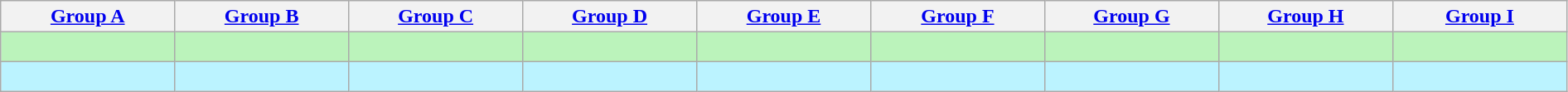<table class="wikitable" style="text-align:center;" width="99.75%">
<tr align="center">
<th width="11%"><a href='#'>Group A</a></th>
<th width="11%"><a href='#'>Group B</a></th>
<th width="11%"><a href='#'>Group C</a></th>
<th width="11%"><a href='#'>Group D</a></th>
<th width="11%"><a href='#'>Group E</a></th>
<th width="11%"><a href='#'>Group F</a></th>
<th width="11%"><a href='#'>Group G</a></th>
<th width="11%"><a href='#'>Group H</a></th>
<th width="11%"><a href='#'>Group I</a></th>
</tr>
<tr style="background:#BBF3BB; font-size:90%">
<td style="vertical-align:top"><br></td>
<td style="vertical-align:top"><br></td>
<td style="vertical-align:top"><br></td>
<td style="vertical-align:top"><br></td>
<td style="vertical-align:top"><br></td>
<td style="vertical-align:top"><br></td>
<td style="vertical-align:top"><br></td>
<td style="vertical-align:top"><br></td>
<td style="vertical-align:top"><br></td>
</tr>
<tr style="background:#BBF3FF; font-size:90%">
<td style="vertical-align:top"><br></td>
<td style="vertical-align:top"><br></td>
<td style="vertical-align:top"><br></td>
<td style="vertical-align:top"><br></td>
<td style="vertical-align:top"><br></td>
<td style="vertical-align:top"><br></td>
<td style="vertical-align:top"><br></td>
<td style="vertical-align:top"><br></td>
<td style="vertical-align:top"><br></td>
</tr>
</table>
